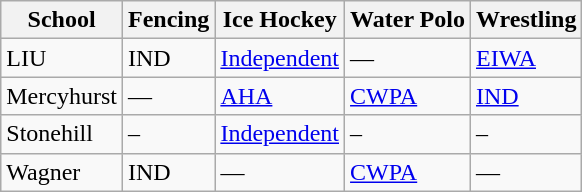<table class="wikitable">
<tr>
<th>School</th>
<th>Fencing</th>
<th>Ice Hockey</th>
<th>Water Polo</th>
<th>Wrestling</th>
</tr>
<tr>
<td>LIU</td>
<td>IND</td>
<td><a href='#'>Independent</a></td>
<td>—</td>
<td><a href='#'>EIWA</a></td>
</tr>
<tr>
<td>Mercyhurst</td>
<td>—</td>
<td><a href='#'>AHA</a></td>
<td><a href='#'>CWPA</a></td>
<td><a href='#'>IND</a></td>
</tr>
<tr>
<td>Stonehill</td>
<td>–</td>
<td><a href='#'>Independent</a></td>
<td>–</td>
<td>–</td>
</tr>
<tr>
<td>Wagner</td>
<td>IND</td>
<td>—</td>
<td><a href='#'>CWPA</a></td>
<td>—</td>
</tr>
</table>
